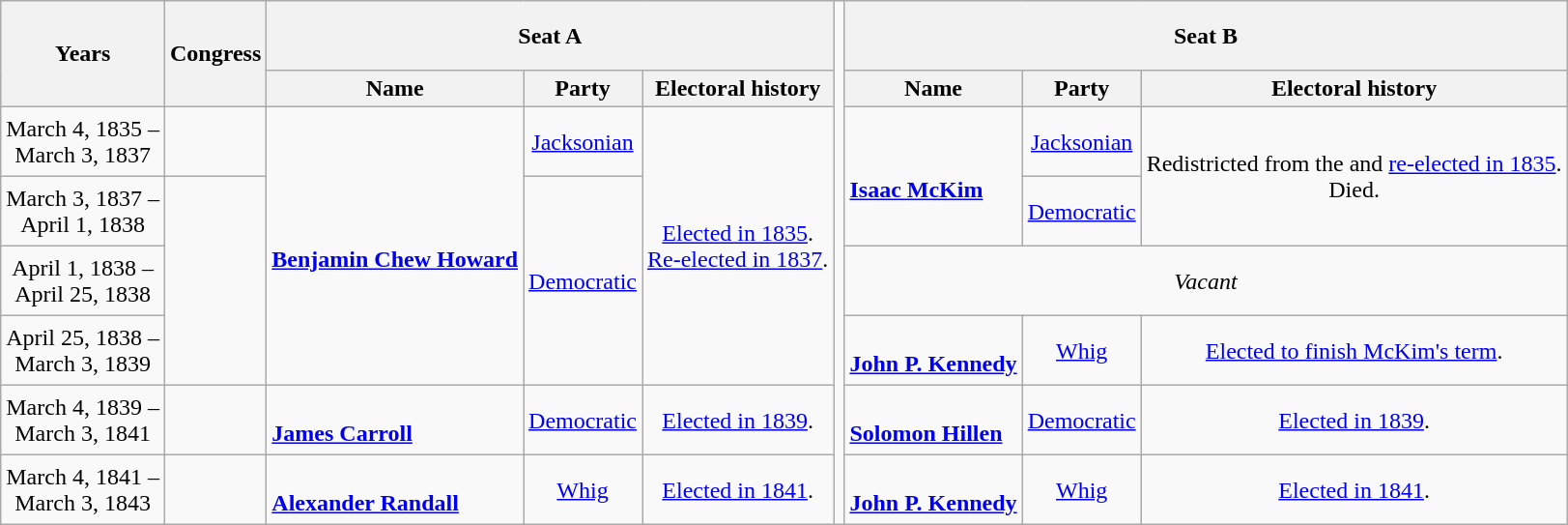<table class="wikitable" style="text-align:center">
<tr style="height:3em">
<th rowspan=2>Years</th>
<th rowspan=2>Congress</th>
<th colspan="3">Seat A</th>
<td rowspan=99></td>
<th colspan="3">Seat B</th>
</tr>
<tr>
<th>Name</th>
<th>Party</th>
<th>Electoral history</th>
<th>Name</th>
<th>Party</th>
<th>Electoral history</th>
</tr>
<tr style="height:3em">
<td nowrap>March 4, 1835 –<br>March 3, 1837</td>
<td></td>
<td rowspan=4 align=left><br><strong><a href='#'>Benjamin Chew Howard</a></strong><br></td>
<td><a href='#'>Jacksonian</a></td>
<td rowspan=4><a href='#'>Elected in 1835</a>.<br><a href='#'>Re-elected in 1837</a>.<br></td>
<td rowspan=2 align=left><br><strong><a href='#'>Isaac McKim</a></strong><br></td>
<td><a href='#'>Jacksonian</a></td>
<td rowspan=2>Redistricted from the  and <a href='#'>re-elected in 1835</a>.<br>Died.</td>
</tr>
<tr style="height:3em">
<td nowrap>March 3, 1837 –<br>April 1, 1838</td>
<td rowspan=3></td>
<td rowspan=3 ><a href='#'>Democratic</a></td>
<td><a href='#'>Democratic</a></td>
</tr>
<tr style="height:3em">
<td>April 1, 1838 –<br>April 25, 1838</td>
<td colspan="3"><em>Vacant</em></td>
</tr>
<tr style="height:3em">
<td nowrap>April 25, 1838 –<br>March 3, 1839</td>
<td align=left><br><strong><a href='#'>John P. Kennedy</a></strong><br></td>
<td><a href='#'>Whig</a></td>
<td><a href='#'>Elected to finish McKim's term</a>.<br></td>
</tr>
<tr style="height:3em">
<td nowrap>March 4, 1839 –<br>March 3, 1841</td>
<td></td>
<td align=left><br><strong><a href='#'>James Carroll</a></strong><br></td>
<td><a href='#'>Democratic</a></td>
<td><a href='#'>Elected in 1839</a>.<br></td>
<td align=left><br><strong><a href='#'>Solomon Hillen</a></strong><br></td>
<td><a href='#'>Democratic</a></td>
<td><a href='#'>Elected in 1839</a>.<br></td>
</tr>
<tr style="height:3em">
<td nowrap>March 4, 1841 –<br>March 3, 1843</td>
<td></td>
<td align=left><br><strong><a href='#'>Alexander Randall</a></strong><br></td>
<td><a href='#'>Whig</a></td>
<td><a href='#'>Elected in 1841</a>.<br></td>
<td align=left><br><strong><a href='#'>John P. Kennedy</a></strong><br></td>
<td><a href='#'>Whig</a></td>
<td><a href='#'>Elected in 1841</a>.<br></td>
</tr>
</table>
